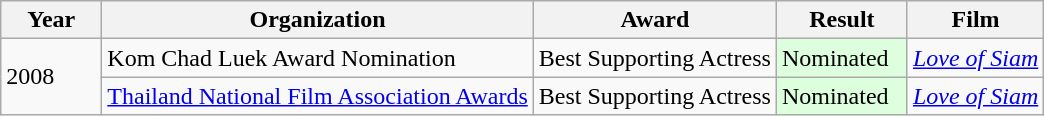<table class="wikitable">
<tr>
<th width="60">Year</th>
<th>Organization</th>
<th>Award</th>
<th width="80">Result</th>
<th>Film</th>
</tr>
<tr>
<td rowspan="2">2008</td>
<td>Kom Chad Luek Award Nomination</td>
<td>Best Supporting Actress</td>
<td style="background: #ddffdd">Nominated</td>
<td><em><a href='#'>Love of Siam</a></em></td>
</tr>
<tr>
<td><a href='#'>Thailand National Film Association Awards</a></td>
<td>Best Supporting Actress</td>
<td style="background: #ddffdd">Nominated</td>
<td><em><a href='#'>Love of Siam</a></em></td>
</tr>
</table>
